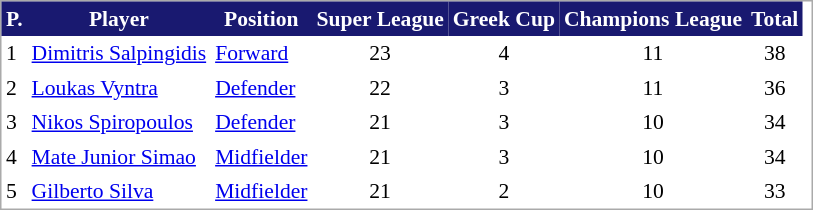<table cellspacing="0" cellpadding="3" style="border:1px solid #AAAAAA;font-size:90%">
<tr style="background:#191970; color:white;">
<th>P.</th>
<th>Player</th>
<th>Position</th>
<th>Super League</th>
<th>Greek Cup</th>
<th>Champions League</th>
<th>Total</th>
</tr>
<tr>
<td>1</td>
<td> <a href='#'>Dimitris Salpingidis</a></td>
<td><a href='#'>Forward</a></td>
<td align="center">23</td>
<td align="center">4</td>
<td align="center">11</td>
<td align="center">38</td>
<td align="center"></td>
</tr>
<tr>
<td>2</td>
<td> <a href='#'>Loukas Vyntra</a></td>
<td><a href='#'>Defender</a></td>
<td align="center">22</td>
<td align="center">3</td>
<td align="center">11</td>
<td align="center">36</td>
<td align="center"></td>
</tr>
<tr>
<td>3</td>
<td> <a href='#'>Nikos Spiropoulos</a></td>
<td><a href='#'>Defender</a></td>
<td align="center">21</td>
<td align="center">3</td>
<td align="center">10</td>
<td align="center">34</td>
<td align="center"></td>
</tr>
<tr>
<td>4</td>
<td> <a href='#'>Mate Junior Simao</a></td>
<td><a href='#'>Midfielder</a></td>
<td align="center">21</td>
<td align="center">3</td>
<td align="center">10</td>
<td align="center">34</td>
<td align="center"></td>
</tr>
<tr>
<td>5</td>
<td> <a href='#'>Gilberto Silva</a></td>
<td><a href='#'>Midfielder</a></td>
<td align="center">21</td>
<td align="center">2</td>
<td align="center">10</td>
<td align="center">33</td>
<td align="center"></td>
</tr>
<tr>
</tr>
</table>
